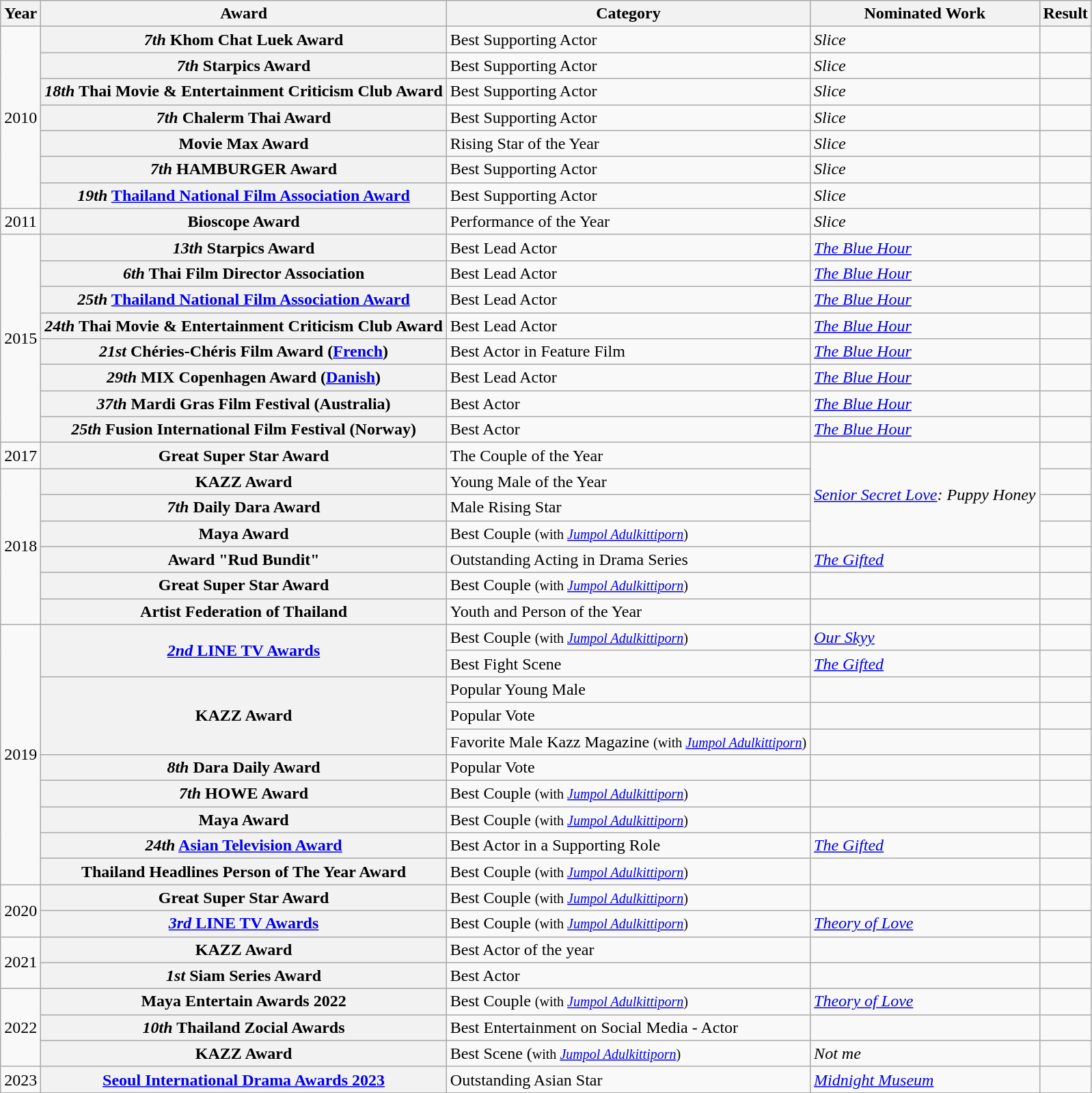<table class="wikitable plainrowheaders sortable">
<tr>
<th scope="col">Year</th>
<th scope="col">Award</th>
<th scope="col">Category</th>
<th scope="col">Nominated Work</th>
<th scope="col">Result</th>
</tr>
<tr>
<td rowspan="7" align="center">2010</td>
<th scope="row"><em>7th</em> Khom Chat Luek Award</th>
<td>Best Supporting Actor</td>
<td><em>Slice</em></td>
<td></td>
</tr>
<tr>
<th scope="row"><em>7th</em> Starpics Award</th>
<td>Best Supporting Actor</td>
<td><em>Slice</em></td>
<td></td>
</tr>
<tr>
<th scope="row"><em>18th</em> Thai Movie & Entertainment Criticism Club Award</th>
<td>Best Supporting Actor</td>
<td><em>Slice</em></td>
<td></td>
</tr>
<tr>
<th scope="row"><em>7th</em> Chalerm Thai Award</th>
<td>Best Supporting Actor</td>
<td><em>Slice</em></td>
<td></td>
</tr>
<tr>
<th scope="row">Movie Max Award</th>
<td>Rising Star of the Year</td>
<td><em>Slice</em></td>
<td></td>
</tr>
<tr>
<th scope="row"><em>7th</em> HAMBURGER Award</th>
<td>Best Supporting Actor</td>
<td><em>Slice</em></td>
<td></td>
</tr>
<tr>
<th scope="row"><em>19th</em> <a href='#'>Thailand National Film Association Award</a></th>
<td>Best Supporting Actor</td>
<td><em>Slice</em></td>
<td></td>
</tr>
<tr>
<td rowspan="1" align="center">2011</td>
<th scope="row">Bioscope Award</th>
<td>Performance of the Year</td>
<td><em>Slice</em></td>
<td></td>
</tr>
<tr>
<td rowspan="8" align="center">2015</td>
<th scope="row"><em>13th</em> Starpics Award</th>
<td>Best Lead Actor</td>
<td><em><a href='#'>The Blue Hour</a></em></td>
<td></td>
</tr>
<tr>
<th scope="row"><em>6th</em> Thai Film Director Association</th>
<td>Best Lead Actor</td>
<td><em><a href='#'>The Blue Hour</a></em></td>
<td></td>
</tr>
<tr>
<th scope="row"><em>25th</em> <a href='#'>Thailand National Film Association Award</a></th>
<td>Best Lead Actor</td>
<td><em><a href='#'>The Blue Hour</a></em></td>
<td></td>
</tr>
<tr>
<th scope="row"><em>24th</em> Thai Movie & Entertainment Criticism Club Award</th>
<td>Best Lead Actor</td>
<td><em><a href='#'>The Blue Hour</a></em></td>
<td></td>
</tr>
<tr>
<th scope="row"><em>21st</em> Chéries-Chéris Film Award (<a href='#'>French</a>)</th>
<td>Best Actor in Feature Film</td>
<td><em><a href='#'>The Blue Hour</a></em></td>
<td></td>
</tr>
<tr>
<th scope="row"><em>29th</em> MIX Copenhagen Award (<a href='#'>Danish</a>)</th>
<td>Best Lead Actor</td>
<td><em><a href='#'>The Blue Hour</a></em></td>
<td></td>
</tr>
<tr>
<th scope="row"><em>37th</em> Mardi Gras Film Festival (Australia)</th>
<td>Best Actor</td>
<td><em><a href='#'>The Blue Hour</a></em></td>
<td></td>
</tr>
<tr>
<th scope="row"><em>25th</em> Fusion International Film Festival (Norway)</th>
<td>Best Actor</td>
<td><em><a href='#'>The Blue Hour</a></em></td>
<td></td>
</tr>
<tr>
<td rowspan="1" align="center">2017</td>
<th scope="row">Great Super Star Award</th>
<td>The Couple of the Year</td>
<td rowspan="4"><em><a href='#'>Senior Secret Love</a>: Puppy Honey</em></td>
<td></td>
</tr>
<tr>
<td rowspan="6" align="center">2018</td>
<th scope="row">KAZZ Award</th>
<td>Young Male of the Year</td>
<td></td>
</tr>
<tr>
<th scope="row"><em>7th</em> Daily Dara Award</th>
<td>Male Rising Star</td>
<td></td>
</tr>
<tr>
<th scope="row">Maya Award</th>
<td>Best Couple <small>(with <em><a href='#'>Jumpol Adulkittiporn</a></em>)</small></td>
<td></td>
</tr>
<tr>
<th scope="row">Award "Rud Bundit"</th>
<td>Outstanding Acting in Drama Series</td>
<td><em><a href='#'>The Gifted</a></em></td>
<td></td>
</tr>
<tr>
<th scope="row">Great Super Star Award</th>
<td>Best Couple <small>(with <em><a href='#'>Jumpol Adulkittiporn</a></em>)</small></td>
<td></td>
<td></td>
</tr>
<tr>
<th scope="row">Artist Federation of Thailand</th>
<td>Youth and Person of the Year</td>
<td></td>
<td></td>
</tr>
<tr>
<td rowspan="10" align="center">2019</td>
<th rowspan="2" scope="row"><a href='#'><em>2nd</em> LINE TV Awards</a></th>
<td>Best Couple <small>(with <em><a href='#'>Jumpol Adulkittiporn</a></em>)</small></td>
<td><em><a href='#'>Our Skyy</a></em></td>
<td></td>
</tr>
<tr>
<td>Best Fight Scene</td>
<td><em><a href='#'>The Gifted</a></em></td>
<td></td>
</tr>
<tr>
<th rowspan="3" scope="row">KAZZ Award</th>
<td>Popular Young Male</td>
<td></td>
<td></td>
</tr>
<tr>
<td>Popular Vote</td>
<td></td>
<td></td>
</tr>
<tr>
<td>Favorite Male Kazz Magazine <small>(with <em><a href='#'>Jumpol Adulkittiporn</a></em>)</small></td>
<td></td>
<td></td>
</tr>
<tr>
<th scope="row"><em>8th</em> Dara Daily Award</th>
<td>Popular Vote</td>
<td></td>
<td></td>
</tr>
<tr>
<th scope="row"><em>7th</em> HOWE Award</th>
<td>Best Couple <small>(with <em><a href='#'>Jumpol Adulkittiporn</a></em>)</small></td>
<td></td>
<td></td>
</tr>
<tr>
<th scope="row">Maya Award</th>
<td>Best Couple <small>(with <em><a href='#'>Jumpol Adulkittiporn</a></em>)</small></td>
<td></td>
<td></td>
</tr>
<tr>
<th scope="row"><em>24th</em> <a href='#'>Asian Television Award</a></th>
<td>Best Actor in a Supporting Role</td>
<td><em><a href='#'>The Gifted</a></em></td>
<td></td>
</tr>
<tr>
<th scope="row">Thailand Headlines Person of The Year Award</th>
<td>Best Couple <small>(with <em><a href='#'>Jumpol Adulkittiporn</a></em>)</small></td>
<td></td>
<td></td>
</tr>
<tr>
<td rowspan="2">2020</td>
<th scope="row">Great Super Star Award</th>
<td>Best Couple <small>(with <em><a href='#'>Jumpol Adulkittiporn</a></em>)</small></td>
<td></td>
<td></td>
</tr>
<tr>
<th scope="row"><a href='#'><em>3rd</em> LINE TV Awards</a></th>
<td>Best Couple <small>(with <em><a href='#'>Jumpol Adulkittiporn</a></em>)</small></td>
<td><em><a href='#'>Theory of Love</a></em></td>
<td></td>
</tr>
<tr>
<td rowspan="2">2021</td>
<th scope="row">KAZZ Award</th>
<td>Best Actor of the year</td>
<td></td>
<td></td>
</tr>
<tr>
<th scope="row"><em>1st</em> Siam Series Award</th>
<td>Best Actor</td>
<td></td>
<td></td>
</tr>
<tr>
<td rowspan="3">2022</td>
<th scope="row">Maya Entertain Awards 2022</th>
<td>Best Couple <small>(with <em><a href='#'>Jumpol Adulkittiporn</a></em>)</small></td>
<td><em><a href='#'>Theory of Love</a></em></td>
<td></td>
</tr>
<tr>
<th scope="row"><em>10th</em> Thailand Zocial Awards</th>
<td>Best Entertainment on Social Media - Actor</td>
<td></td>
<td></td>
</tr>
<tr>
<th scope="row">KAZZ Award</th>
<td>Best Scene (<small>with <em><a href='#'>Jumpol Adulkittiporn</a></em>)</small></td>
<td><em>Not me</em></td>
<td></td>
</tr>
<tr>
<td>2023</td>
<th scope="row"><a href='#'>Seoul International Drama Awards 2023</a></th>
<td>Outstanding Asian Star</td>
<td><em><a href='#'>Midnight Museum</a></em></td>
<td></td>
</tr>
</table>
